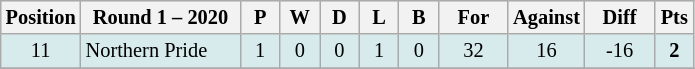<table class="wikitable" style="text-align:center; font-size:85%;">
<tr style="background: #d7ebed;">
<th width="40" abbr="Position">Position</th>
<th width="100">Round 1 – 2020</th>
<th width="20" abbr="Played">P</th>
<th width="20" abbr="Won">W</th>
<th width="20" abbr="Drawn">D</th>
<th width="20" abbr="Lost">L</th>
<th width="20" abbr="Bye">B</th>
<th width="40" abbr="Points for">For</th>
<th width="40" abbr="Points against">Against</th>
<th width="40" abbr="Points difference">Diff</th>
<th width="20" abbr="Points">Pts</th>
</tr>
<tr style="background: #d7ebed;">
<td>11</td>
<td style="text-align:left;"> Northern Pride</td>
<td>1</td>
<td>0</td>
<td>0</td>
<td>1</td>
<td>0</td>
<td>32</td>
<td>16</td>
<td>-16</td>
<td><strong>2</strong></td>
</tr>
<tr>
</tr>
</table>
